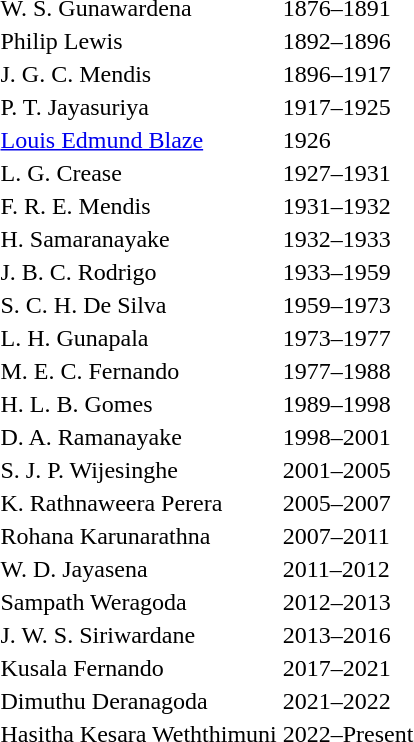<table>
<tr>
<td>W. S. Gunawardena</td>
<td>1876–1891</td>
</tr>
<tr>
<td>Philip Lewis</td>
<td>1892–1896</td>
</tr>
<tr>
<td>J. G. C. Mendis</td>
<td>1896–1917</td>
</tr>
<tr>
<td>P. T. Jayasuriya</td>
<td>1917–1925</td>
</tr>
<tr>
<td><a href='#'>Louis Edmund Blaze</a></td>
<td>1926</td>
</tr>
<tr>
<td>L. G. Crease</td>
<td>1927–1931</td>
</tr>
<tr>
<td>F. R. E. Mendis</td>
<td>1931–1932</td>
</tr>
<tr>
<td>H. Samaranayake</td>
<td>1932–1933</td>
</tr>
<tr>
<td>J. B. C. Rodrigo</td>
<td>1933–1959</td>
</tr>
<tr>
<td>S. C. H. De Silva</td>
<td>1959–1973</td>
</tr>
<tr>
<td>L. H. Gunapala</td>
<td>1973–1977</td>
</tr>
<tr>
<td>M. E. C. Fernando</td>
<td>1977–1988</td>
</tr>
<tr>
<td>H. L. B. Gomes</td>
<td>1989–1998</td>
</tr>
<tr>
<td>D. A. Ramanayake</td>
<td>1998–2001</td>
</tr>
<tr>
<td>S. J. P. Wijesinghe</td>
<td>2001–2005</td>
</tr>
<tr>
<td>K. Rathnaweera Perera</td>
<td>2005–2007</td>
</tr>
<tr>
<td>Rohana Karunarathna</td>
<td>2007–2011</td>
</tr>
<tr>
<td>W. D. Jayasena</td>
<td>2011–2012</td>
</tr>
<tr>
<td>Sampath Weragoda</td>
<td>2012–2013</td>
</tr>
<tr>
<td>J. W. S. Siriwardane</td>
<td>2013–2016</td>
</tr>
<tr>
<td>Kusala Fernando</td>
<td>2017–2021</td>
</tr>
<tr>
<td>Dimuthu Deranagoda</td>
<td>2021–2022</td>
</tr>
<tr>
<td>Hasitha Kesara Weththimuni</td>
<td>2022–Present</td>
</tr>
</table>
